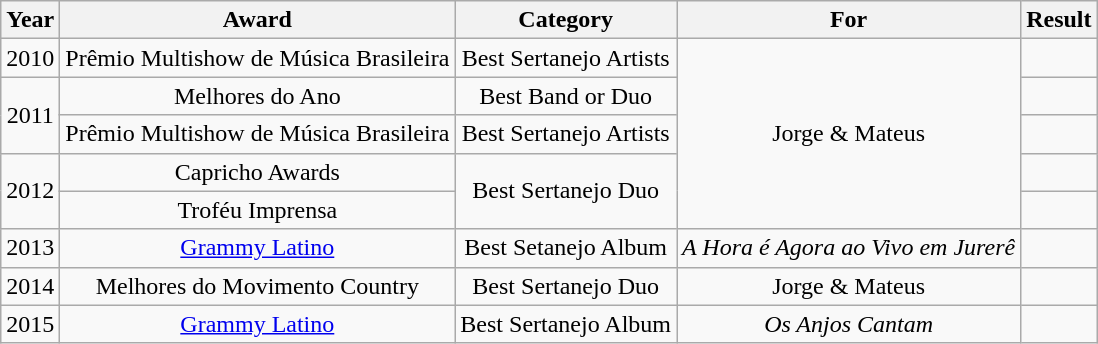<table class="wikitable" style="text-align:center">
<tr>
<th>Year</th>
<th>Award</th>
<th>Category</th>
<th>For</th>
<th>Result</th>
</tr>
<tr>
<td rowspan="1">2010</td>
<td>Prêmio Multishow de Música Brasileira</td>
<td>Best Sertanejo Artists</td>
<td rowspan=5>Jorge & Mateus</td>
<td></td>
</tr>
<tr>
<td rowspan="2">2011</td>
<td>Melhores do Ano</td>
<td>Best Band or Duo</td>
<td></td>
</tr>
<tr>
<td>Prêmio Multishow de Música Brasileira</td>
<td>Best Sertanejo Artists</td>
<td></td>
</tr>
<tr>
<td rowspan="2">2012</td>
<td>Capricho Awards</td>
<td rowspan="2">Best Sertanejo Duo</td>
<td></td>
</tr>
<tr>
<td>Troféu Imprensa</td>
<td></td>
</tr>
<tr>
<td rowspan="1">2013</td>
<td rowspan="1"><a href='#'>Grammy Latino</a></td>
<td rowspan="1">Best Setanejo Album</td>
<td><em>A Hora é Agora ao Vivo em Jurerê</em></td>
<td></td>
</tr>
<tr>
<td rowspan="1">2014</td>
<td rowspan="1">Melhores do Movimento Country</td>
<td rowspan="1">Best Sertanejo Duo</td>
<td rowspan="1">Jorge & Mateus</td>
<td></td>
</tr>
<tr>
<td rowspan="1">2015</td>
<td rowspan="1"><a href='#'>Grammy Latino</a></td>
<td rowspan="1">Best Sertanejo Album</td>
<td><em>Os Anjos Cantam</em></td>
<td></td>
</tr>
</table>
